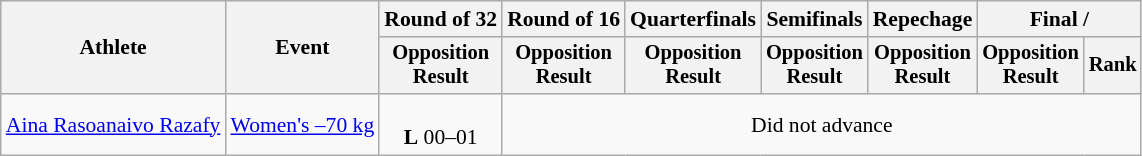<table class="wikitable" style="font-size:90%">
<tr>
<th rowspan="2">Athlete</th>
<th rowspan="2">Event</th>
<th>Round of 32</th>
<th>Round of 16</th>
<th>Quarterfinals</th>
<th>Semifinals</th>
<th>Repechage</th>
<th colspan=2>Final / </th>
</tr>
<tr style="font-size:95%">
<th>Opposition<br>Result</th>
<th>Opposition<br>Result</th>
<th>Opposition<br>Result</th>
<th>Opposition<br>Result</th>
<th>Opposition<br>Result</th>
<th>Opposition<br>Result</th>
<th>Rank</th>
</tr>
<tr align=center>
<td align=left><a href='#'>Aina Rasoanaivo Razafy</a></td>
<td align=left><a href='#'>Women's –70 kg</a></td>
<td><br><strong>L</strong> 00–01</td>
<td colspan=6>Did not advance</td>
</tr>
</table>
